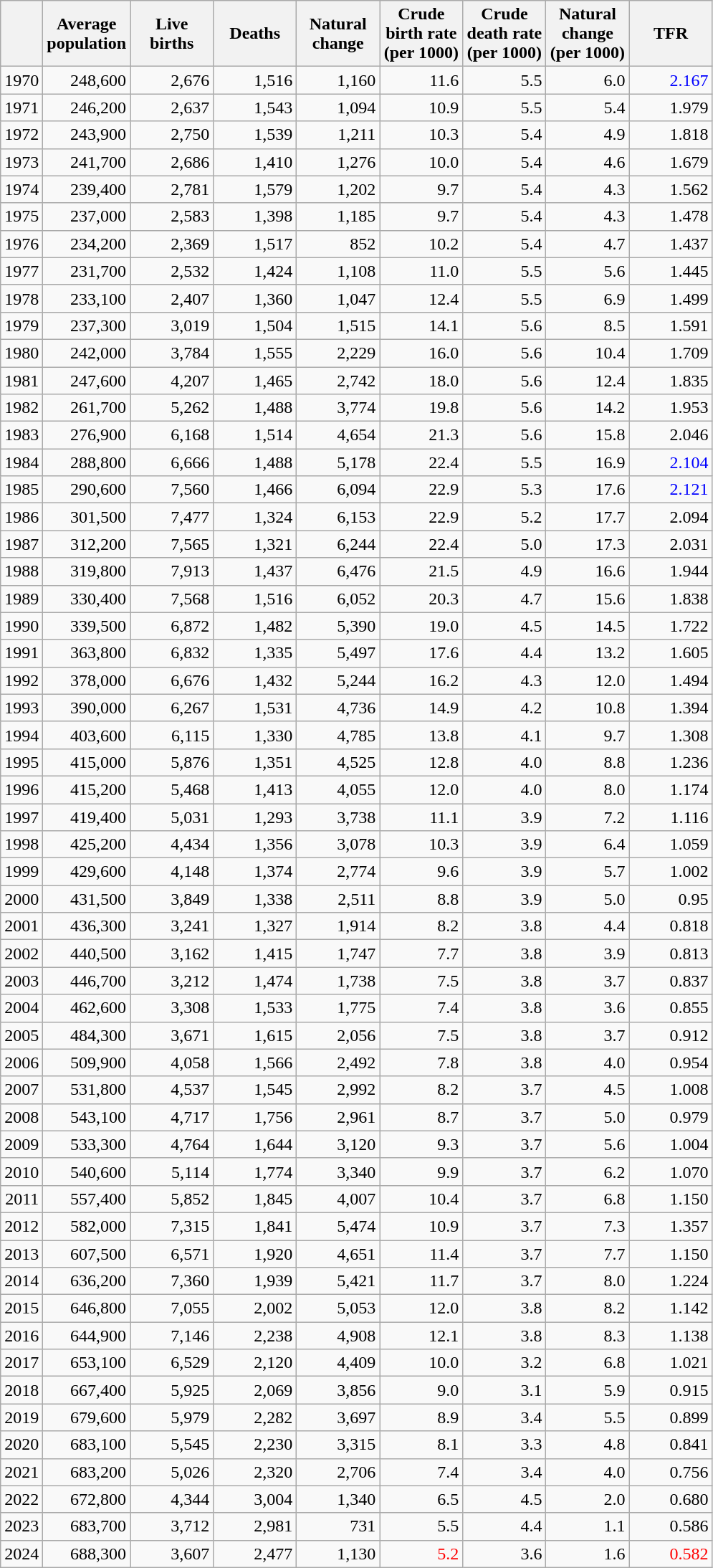<table class="wikitable sortable" style="text-align: right;">
<tr>
<th></th>
<th width="70pt">Average population</th>
<th width="70pt">Live births</th>
<th width="70pt">Deaths</th>
<th width="70pt">Natural change</th>
<th width="70pt">Crude birth rate (per 1000)</th>
<th width="70pt">Crude death rate (per 1000)</th>
<th width="70pt">Natural change (per 1000)</th>
<th width="70pt">TFR</th>
</tr>
<tr>
<td>1970</td>
<td>248,600</td>
<td>2,676</td>
<td>1,516</td>
<td>1,160</td>
<td>11.6</td>
<td>5.5</td>
<td>6.0</td>
<td style="color: blue">2.167</td>
</tr>
<tr>
<td>1971</td>
<td>246,200</td>
<td>2,637</td>
<td>1,543</td>
<td>1,094</td>
<td>10.9</td>
<td>5.5</td>
<td>5.4</td>
<td>1.979</td>
</tr>
<tr>
<td>1972</td>
<td>243,900</td>
<td>2,750</td>
<td>1,539</td>
<td>1,211</td>
<td>10.3</td>
<td>5.4</td>
<td>4.9</td>
<td>1.818</td>
</tr>
<tr>
<td>1973</td>
<td>241,700</td>
<td>2,686</td>
<td>1,410</td>
<td>1,276</td>
<td>10.0</td>
<td>5.4</td>
<td>4.6</td>
<td>1.679</td>
</tr>
<tr>
<td>1974</td>
<td>239,400</td>
<td>2,781</td>
<td>1,579</td>
<td>1,202</td>
<td>9.7</td>
<td>5.4</td>
<td>4.3</td>
<td>1.562</td>
</tr>
<tr>
<td>1975</td>
<td>237,000</td>
<td>2,583</td>
<td>1,398</td>
<td>1,185</td>
<td>9.7</td>
<td>5.4</td>
<td>4.3</td>
<td>1.478</td>
</tr>
<tr>
<td>1976</td>
<td>234,200</td>
<td>2,369</td>
<td>1,517</td>
<td>852</td>
<td>10.2</td>
<td>5.4</td>
<td>4.7</td>
<td>1.437</td>
</tr>
<tr>
<td>1977</td>
<td>231,700</td>
<td>2,532</td>
<td>1,424</td>
<td>1,108</td>
<td>11.0</td>
<td>5.5</td>
<td>5.6</td>
<td>1.445</td>
</tr>
<tr>
<td>1978</td>
<td>233,100</td>
<td>2,407</td>
<td>1,360</td>
<td>1,047</td>
<td>12.4</td>
<td>5.5</td>
<td>6.9</td>
<td>1.499</td>
</tr>
<tr>
<td>1979</td>
<td>237,300</td>
<td>3,019</td>
<td>1,504</td>
<td>1,515</td>
<td>14.1</td>
<td>5.6</td>
<td>8.5</td>
<td>1.591</td>
</tr>
<tr>
<td>1980</td>
<td>242,000</td>
<td>3,784</td>
<td>1,555</td>
<td>2,229</td>
<td>16.0</td>
<td>5.6</td>
<td>10.4</td>
<td>1.709</td>
</tr>
<tr>
<td>1981</td>
<td>247,600</td>
<td>4,207</td>
<td>1,465</td>
<td>2,742</td>
<td>18.0</td>
<td>5.6</td>
<td>12.4</td>
<td>1.835</td>
</tr>
<tr>
<td>1982</td>
<td>261,700</td>
<td>5,262</td>
<td>1,488</td>
<td>3,774</td>
<td>19.8</td>
<td>5.6</td>
<td>14.2</td>
<td>1.953</td>
</tr>
<tr>
<td>1983</td>
<td>276,900</td>
<td>6,168</td>
<td>1,514</td>
<td>4,654</td>
<td>21.3</td>
<td>5.6</td>
<td>15.8</td>
<td>2.046</td>
</tr>
<tr>
<td>1984</td>
<td>288,800</td>
<td>6,666</td>
<td>1,488</td>
<td>5,178</td>
<td>22.4</td>
<td>5.5</td>
<td>16.9</td>
<td style="color: blue">2.104</td>
</tr>
<tr>
<td>1985</td>
<td>290,600</td>
<td>7,560</td>
<td>1,466</td>
<td>6,094</td>
<td>22.9</td>
<td>5.3</td>
<td>17.6</td>
<td style="color: blue">2.121</td>
</tr>
<tr>
<td>1986</td>
<td>301,500</td>
<td>7,477</td>
<td>1,324</td>
<td>6,153</td>
<td>22.9</td>
<td>5.2</td>
<td>17.7</td>
<td>2.094</td>
</tr>
<tr>
<td>1987</td>
<td>312,200</td>
<td>7,565</td>
<td>1,321</td>
<td>6,244</td>
<td>22.4</td>
<td>5.0</td>
<td>17.3</td>
<td>2.031</td>
</tr>
<tr>
<td>1988</td>
<td>319,800</td>
<td>7,913</td>
<td>1,437</td>
<td>6,476</td>
<td>21.5</td>
<td>4.9</td>
<td>16.6</td>
<td>1.944</td>
</tr>
<tr>
<td>1989</td>
<td>330,400</td>
<td>7,568</td>
<td>1,516</td>
<td>6,052</td>
<td>20.3</td>
<td>4.7</td>
<td>15.6</td>
<td>1.838</td>
</tr>
<tr>
<td>1990</td>
<td>339,500</td>
<td>6,872</td>
<td>1,482</td>
<td>5,390</td>
<td>19.0</td>
<td>4.5</td>
<td>14.5</td>
<td>1.722</td>
</tr>
<tr>
<td>1991</td>
<td>363,800</td>
<td>6,832</td>
<td>1,335</td>
<td>5,497</td>
<td>17.6</td>
<td>4.4</td>
<td>13.2</td>
<td>1.605</td>
</tr>
<tr>
<td>1992</td>
<td>378,000</td>
<td>6,676</td>
<td>1,432</td>
<td>5,244</td>
<td>16.2</td>
<td>4.3</td>
<td>12.0</td>
<td>1.494</td>
</tr>
<tr>
<td>1993</td>
<td>390,000</td>
<td>6,267</td>
<td>1,531</td>
<td>4,736</td>
<td>14.9</td>
<td>4.2</td>
<td>10.8</td>
<td>1.394</td>
</tr>
<tr>
<td>1994</td>
<td>403,600</td>
<td>6,115</td>
<td>1,330</td>
<td>4,785</td>
<td>13.8</td>
<td>4.1</td>
<td>9.7</td>
<td>1.308</td>
</tr>
<tr>
<td>1995</td>
<td>415,000</td>
<td>5,876</td>
<td>1,351</td>
<td>4,525</td>
<td>12.8</td>
<td>4.0</td>
<td>8.8</td>
<td>1.236</td>
</tr>
<tr>
<td>1996</td>
<td>415,200</td>
<td>5,468</td>
<td>1,413</td>
<td>4,055</td>
<td>12.0</td>
<td>4.0</td>
<td>8.0</td>
<td>1.174</td>
</tr>
<tr>
<td>1997</td>
<td>419,400</td>
<td>5,031</td>
<td>1,293</td>
<td>3,738</td>
<td>11.1</td>
<td>3.9</td>
<td>7.2</td>
<td>1.116</td>
</tr>
<tr>
<td>1998</td>
<td>425,200</td>
<td>4,434</td>
<td>1,356</td>
<td>3,078</td>
<td>10.3</td>
<td>3.9</td>
<td>6.4</td>
<td>1.059</td>
</tr>
<tr>
<td>1999</td>
<td>429,600</td>
<td>4,148</td>
<td>1,374</td>
<td>2,774</td>
<td>9.6</td>
<td>3.9</td>
<td>5.7</td>
<td>1.002</td>
</tr>
<tr>
<td>2000</td>
<td>431,500</td>
<td>3,849</td>
<td>1,338</td>
<td>2,511</td>
<td>8.8</td>
<td>3.9</td>
<td>5.0</td>
<td>0.95</td>
</tr>
<tr>
<td>2001</td>
<td>436,300</td>
<td>3,241</td>
<td>1,327</td>
<td>1,914</td>
<td>8.2</td>
<td>3.8</td>
<td>4.4</td>
<td>0.818</td>
</tr>
<tr>
<td>2002</td>
<td>440,500</td>
<td>3,162</td>
<td>1,415</td>
<td>1,747</td>
<td>7.7</td>
<td>3.8</td>
<td>3.9</td>
<td>0.813</td>
</tr>
<tr>
<td>2003</td>
<td>446,700</td>
<td>3,212</td>
<td>1,474</td>
<td>1,738</td>
<td>7.5</td>
<td>3.8</td>
<td>3.7</td>
<td>0.837</td>
</tr>
<tr>
<td>2004</td>
<td>462,600</td>
<td>3,308</td>
<td>1,533</td>
<td>1,775</td>
<td>7.4</td>
<td>3.8</td>
<td>3.6</td>
<td>0.855</td>
</tr>
<tr>
<td>2005</td>
<td>484,300</td>
<td>3,671</td>
<td>1,615</td>
<td>2,056</td>
<td>7.5</td>
<td>3.8</td>
<td>3.7</td>
<td>0.912</td>
</tr>
<tr>
<td>2006</td>
<td>509,900</td>
<td>4,058</td>
<td>1,566</td>
<td>2,492</td>
<td>7.8</td>
<td>3.8</td>
<td>4.0</td>
<td>0.954</td>
</tr>
<tr>
<td>2007</td>
<td>531,800</td>
<td>4,537</td>
<td>1,545</td>
<td>2,992</td>
<td>8.2</td>
<td>3.7</td>
<td>4.5</td>
<td>1.008</td>
</tr>
<tr>
<td>2008</td>
<td>543,100</td>
<td>4,717</td>
<td>1,756</td>
<td>2,961</td>
<td>8.7</td>
<td>3.7</td>
<td>5.0</td>
<td>0.979</td>
</tr>
<tr>
<td>2009</td>
<td>533,300</td>
<td>4,764</td>
<td>1,644</td>
<td>3,120</td>
<td>9.3</td>
<td>3.7</td>
<td>5.6</td>
<td>1.004</td>
</tr>
<tr>
<td>2010</td>
<td>540,600</td>
<td>5,114</td>
<td>1,774</td>
<td>3,340</td>
<td>9.9</td>
<td>3.7</td>
<td>6.2</td>
<td>1.070</td>
</tr>
<tr>
<td>2011</td>
<td>557,400</td>
<td>5,852</td>
<td>1,845</td>
<td>4,007</td>
<td>10.4</td>
<td>3.7</td>
<td>6.8</td>
<td>1.150</td>
</tr>
<tr>
<td>2012</td>
<td>582,000</td>
<td>7,315</td>
<td>1,841</td>
<td>5,474</td>
<td>10.9</td>
<td>3.7</td>
<td>7.3</td>
<td>1.357</td>
</tr>
<tr>
<td>2013</td>
<td>607,500</td>
<td>6,571</td>
<td>1,920</td>
<td>4,651</td>
<td>11.4</td>
<td>3.7</td>
<td>7.7</td>
<td>1.150</td>
</tr>
<tr>
<td>2014</td>
<td>636,200</td>
<td>7,360</td>
<td>1,939</td>
<td>5,421</td>
<td>11.7</td>
<td>3.7</td>
<td>8.0</td>
<td>1.224</td>
</tr>
<tr>
<td>2015</td>
<td>646,800</td>
<td>7,055</td>
<td>2,002</td>
<td>5,053</td>
<td>12.0</td>
<td>3.8</td>
<td>8.2</td>
<td>1.142</td>
</tr>
<tr>
<td>2016</td>
<td>644,900</td>
<td>7,146</td>
<td>2,238</td>
<td>4,908</td>
<td>12.1</td>
<td>3.8</td>
<td>8.3</td>
<td>1.138</td>
</tr>
<tr>
<td>2017</td>
<td>653,100</td>
<td>6,529</td>
<td>2,120</td>
<td>4,409</td>
<td>10.0</td>
<td>3.2</td>
<td>6.8</td>
<td>1.021</td>
</tr>
<tr>
<td>2018</td>
<td>667,400</td>
<td>5,925</td>
<td>2,069</td>
<td>3,856</td>
<td>9.0</td>
<td>3.1</td>
<td>5.9</td>
<td>0.915</td>
</tr>
<tr>
<td>2019</td>
<td>679,600</td>
<td>5,979</td>
<td>2,282</td>
<td>3,697</td>
<td>8.9</td>
<td>3.4</td>
<td>5.5</td>
<td>0.899</td>
</tr>
<tr>
<td>2020</td>
<td>683,100</td>
<td>5,545</td>
<td>2,230</td>
<td>3,315</td>
<td>8.1</td>
<td>3.3</td>
<td>4.8</td>
<td>0.841</td>
</tr>
<tr>
<td>2021</td>
<td>683,200</td>
<td>5,026</td>
<td>2,320</td>
<td>2,706</td>
<td>7.4</td>
<td>3.4</td>
<td>4.0</td>
<td>0.756</td>
</tr>
<tr>
<td>2022</td>
<td>672,800</td>
<td>4,344</td>
<td>3,004</td>
<td>1,340</td>
<td>6.5</td>
<td>4.5</td>
<td>2.0</td>
<td>0.680</td>
</tr>
<tr>
<td>2023</td>
<td>683,700</td>
<td>3,712</td>
<td>2,981</td>
<td>731</td>
<td>5.5</td>
<td>4.4</td>
<td>1.1</td>
<td>0.586</td>
</tr>
<tr>
<td>2024</td>
<td>688,300</td>
<td>3,607</td>
<td>2,477</td>
<td>1,130</td>
<td style="color: red">5.2</td>
<td>3.6</td>
<td>1.6</td>
<td style="color: red">0.582</td>
</tr>
</table>
